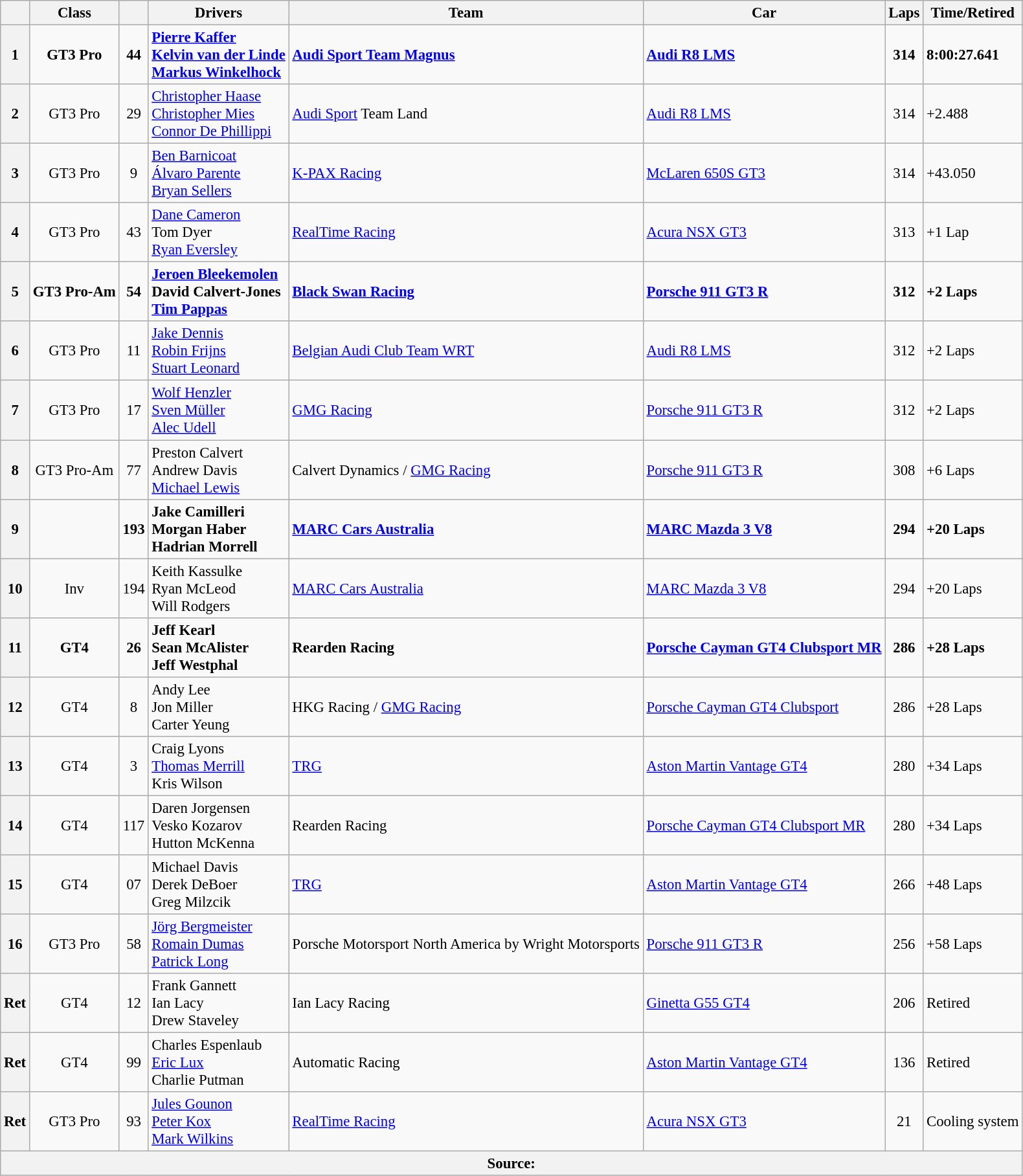<table class="wikitable sortable" style="font-size: 95%;">
<tr>
<th></th>
<th>Class</th>
<th></th>
<th>Drivers</th>
<th>Team</th>
<th>Car</th>
<th>Laps</th>
<th>Time/Retired</th>
</tr>
<tr>
<th>1</th>
<td align=center><strong>GT3 Pro</strong></td>
<td align=center><strong>44</strong></td>
<td> <strong><a href='#'>Pierre Kaffer</a></strong><br> <strong><a href='#'>Kelvin van der Linde</a></strong><br> <strong><a href='#'>Markus Winkelhock</a></strong></td>
<td> <strong><a href='#'>Audi Sport Team Magnus</a></strong></td>
<td><strong><a href='#'>Audi R8 LMS</a></strong></td>
<td align=center><strong>314</strong></td>
<td><strong>8:00:27.641</strong></td>
</tr>
<tr>
<th>2</th>
<td align=center>GT3 Pro</td>
<td align=center>29</td>
<td> <a href='#'>Christopher Haase</a><br> <a href='#'>Christopher Mies</a><br> <a href='#'>Connor De Phillippi</a></td>
<td> <a href='#'>Audi Sport</a> Team Land</td>
<td><a href='#'>Audi R8 LMS</a></td>
<td align=center>314</td>
<td>+2.488</td>
</tr>
<tr>
<th>3</th>
<td align=center>GT3 Pro</td>
<td align=center>9</td>
<td> <a href='#'>Ben Barnicoat</a><br> <a href='#'>Álvaro Parente</a><br> <a href='#'>Bryan Sellers</a></td>
<td> <a href='#'>K-PAX Racing</a></td>
<td><a href='#'>McLaren 650S GT3</a></td>
<td align=center>314</td>
<td>+43.050</td>
</tr>
<tr>
<th>4</th>
<td align=center>GT3 Pro</td>
<td align=center>43</td>
<td> <a href='#'>Dane Cameron</a><br> Tom Dyer<br> <a href='#'>Ryan Eversley</a></td>
<td> <a href='#'>RealTime Racing</a></td>
<td><a href='#'>Acura NSX GT3</a></td>
<td align=center>313</td>
<td>+1 Lap</td>
</tr>
<tr>
<th>5</th>
<td align=center><strong>GT3 Pro-Am</strong></td>
<td align=center><strong>54</strong></td>
<td> <strong><a href='#'>Jeroen Bleekemolen</a></strong><br> <strong>David Calvert-Jones</strong><br> <strong><a href='#'>Tim Pappas</a></strong></td>
<td> <strong><a href='#'>Black Swan Racing</a></strong></td>
<td><strong><a href='#'>Porsche 911 GT3 R</a></strong></td>
<td align=center><strong>312</strong></td>
<td><strong>+2 Laps</strong></td>
</tr>
<tr>
<th>6</th>
<td align=center>GT3 Pro</td>
<td align=center>11</td>
<td> <a href='#'>Jake Dennis</a><br> <a href='#'>Robin Frijns</a><br> <a href='#'>Stuart Leonard</a></td>
<td> <a href='#'>Belgian Audi Club Team WRT</a></td>
<td><a href='#'>Audi R8 LMS</a></td>
<td align=center>312</td>
<td>+2 Laps</td>
</tr>
<tr>
<th>7</th>
<td align=center>GT3 Pro</td>
<td align=center>17</td>
<td> <a href='#'>Wolf Henzler</a><br> <a href='#'>Sven Müller</a><br> <a href='#'>Alec Udell</a></td>
<td> <a href='#'>GMG Racing</a></td>
<td><a href='#'>Porsche 911 GT3 R</a></td>
<td align=center>312</td>
<td>+2 Laps</td>
</tr>
<tr>
<th>8</th>
<td align=center>GT3 Pro-Am</td>
<td align=center>77</td>
<td> Preston Calvert<br> Andrew Davis<br> <a href='#'>Michael Lewis</a></td>
<td> Calvert Dynamics / <a href='#'>GMG Racing</a></td>
<td><a href='#'>Porsche 911 GT3 R</a></td>
<td align=center>308</td>
<td>+6 Laps</td>
</tr>
<tr>
<th>9</th>
<td align=center><strong></strong></td>
<td align=center><strong>193</strong></td>
<td> <strong>Jake Camilleri</strong><br> <strong>Morgan Haber</strong><br> <strong>Hadrian Morrell</strong></td>
<td> <strong><a href='#'>MARC Cars Australia</a></strong></td>
<td><strong><a href='#'>MARC Mazda 3 V8</a></strong></td>
<td align=center><strong>294</strong></td>
<td><strong>+20 Laps</strong></td>
</tr>
<tr>
<th>10</th>
<td align=center>Inv</td>
<td align=center>194</td>
<td> Keith Kassulke<br> Ryan McLeod<br> Will Rodgers</td>
<td> <a href='#'>MARC Cars Australia</a></td>
<td><a href='#'>MARC Mazda 3 V8</a></td>
<td align=center>294</td>
<td>+20 Laps</td>
</tr>
<tr>
<th>11</th>
<td align=center><strong>GT4</strong></td>
<td align=center><strong>26</strong></td>
<td> <strong>Jeff Kearl</strong><br> <strong>Sean McAlister</strong><br> <strong>Jeff Westphal</strong></td>
<td> <strong>Rearden Racing</strong></td>
<td><strong><a href='#'>Porsche Cayman GT4 Clubsport MR</a></strong></td>
<td align=center><strong>286</strong></td>
<td><strong>+28 Laps</strong></td>
</tr>
<tr>
<th>12</th>
<td align=center>GT4</td>
<td align=center>8</td>
<td> Andy Lee<br> Jon Miller<br> Carter Yeung</td>
<td> HKG Racing / <a href='#'>GMG Racing</a></td>
<td><a href='#'>Porsche Cayman GT4 Clubsport</a></td>
<td align=center>286</td>
<td>+28 Laps</td>
</tr>
<tr>
<th>13</th>
<td align=center>GT4</td>
<td align=center>3</td>
<td> Craig Lyons<br> <a href='#'>Thomas Merrill</a><br> Kris Wilson</td>
<td> <a href='#'>TRG</a></td>
<td><a href='#'>Aston Martin Vantage GT4</a></td>
<td align=center>280</td>
<td>+34 Laps</td>
</tr>
<tr>
<th>14</th>
<td align=center>GT4</td>
<td align=center>117</td>
<td> Daren Jorgensen<br> Vesko Kozarov<br> Hutton McKenna</td>
<td> Rearden Racing</td>
<td><a href='#'>Porsche Cayman GT4 Clubsport MR</a></td>
<td align=center>280</td>
<td>+34 Laps</td>
</tr>
<tr>
<th>15</th>
<td align=center>GT4</td>
<td align=center>07</td>
<td> Michael Davis<br> Derek DeBoer<br> Greg Milzcik</td>
<td> <a href='#'>TRG</a></td>
<td><a href='#'>Aston Martin Vantage GT4</a></td>
<td align=center>266</td>
<td>+48 Laps</td>
</tr>
<tr>
<th>16</th>
<td align=center>GT3 Pro</td>
<td align=center>58</td>
<td> <a href='#'>Jörg Bergmeister</a><br> <a href='#'>Romain Dumas</a><br> <a href='#'>Patrick Long</a></td>
<td> Porsche Motorsport North America by Wright Motorsports</td>
<td><a href='#'>Porsche 911 GT3 R</a></td>
<td align=center>256</td>
<td>+58 Laps</td>
</tr>
<tr>
<th>Ret</th>
<td align=center>GT4</td>
<td align=center>12</td>
<td> Frank Gannett<br> Ian Lacy<br> Drew Staveley</td>
<td> Ian Lacy Racing</td>
<td><a href='#'>Ginetta G55 GT4</a></td>
<td align=center>206</td>
<td>Retired</td>
</tr>
<tr>
<th>Ret</th>
<td align=center>GT4</td>
<td align=center>99</td>
<td> Charles Espenlaub<br> <a href='#'>Eric Lux</a><br> Charlie Putman</td>
<td> Automatic Racing</td>
<td><a href='#'>Aston Martin Vantage GT4</a></td>
<td align=center>136</td>
<td>Retired</td>
</tr>
<tr>
<th>Ret</th>
<td align=center>GT3 Pro</td>
<td align=center>93</td>
<td> <a href='#'>Jules Gounon</a><br> <a href='#'>Peter Kox</a><br> <a href='#'>Mark Wilkins</a></td>
<td> <a href='#'>RealTime Racing</a></td>
<td><a href='#'>Acura NSX GT3</a></td>
<td align=center>21</td>
<td>Cooling system</td>
</tr>
<tr>
<th colspan=8>Source:</th>
</tr>
</table>
